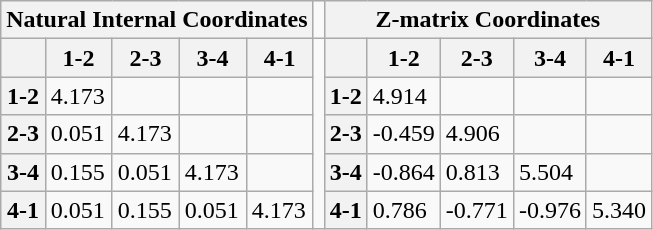<table class="wikitable">
<tr>
<th colspan="5">Natural Internal Coordinates</th>
<td></td>
<th colspan="5">Z-matrix Coordinates</th>
</tr>
<tr>
<th></th>
<th>1-2</th>
<th>2-3</th>
<th>3-4</th>
<th>4-1</th>
<td rowspan="5"></td>
<th></th>
<th>1-2</th>
<th>2-3</th>
<th>3-4</th>
<th>4-1</th>
</tr>
<tr>
<th><strong>1-2</strong></th>
<td>4.173</td>
<td></td>
<td></td>
<td></td>
<th><strong>1-2</strong></th>
<td>4.914</td>
<td></td>
<td></td>
<td></td>
</tr>
<tr>
<th><strong>2-3</strong></th>
<td>0.051</td>
<td>4.173</td>
<td></td>
<td></td>
<th><strong>2-3</strong></th>
<td>-0.459</td>
<td>4.906</td>
<td></td>
<td></td>
</tr>
<tr>
<th><strong>3-4</strong></th>
<td>0.155</td>
<td>0.051</td>
<td>4.173</td>
<td></td>
<th><strong>3-4</strong></th>
<td>-0.864</td>
<td>0.813</td>
<td>5.504</td>
<td></td>
</tr>
<tr>
<th><strong>4-1</strong></th>
<td>0.051</td>
<td>0.155</td>
<td>0.051</td>
<td>4.173</td>
<th><strong>4-1</strong></th>
<td>0.786</td>
<td>-0.771</td>
<td>-0.976</td>
<td>5.340</td>
</tr>
</table>
